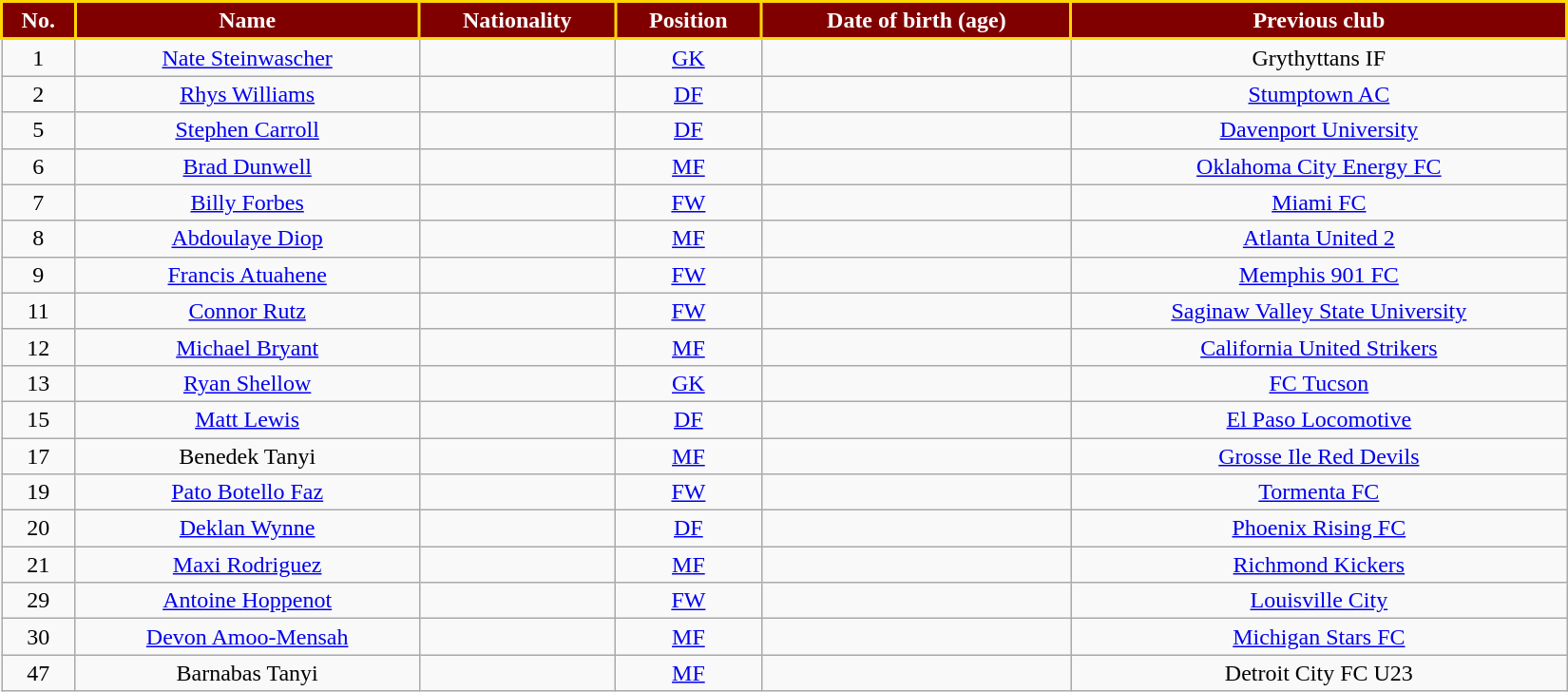<table class="wikitable sortable" style="text-align:center; font-size:100%; width:100%; max-width:1100px;">
<tr>
<th style="background:#800000; color:#FFFFFF; border:2px solid #FFD700;" scope="col" data-sort-type="number">No.</th>
<th style="background:#800000; color:#FFFFFF; border:2px solid #FFD700;" scope="col">Name</th>
<th style="background:#800000; color:#FFFFFF; border:2px solid #FFD700;" scope="col">Nationality</th>
<th style="background:#800000; color:#FFFFFF; border:2px solid #FFD700;" scope="col">Position</th>
<th style="background:#800000; color:#FFFFFF; border:2px solid #FFD700;" scope="col">Date of birth (age)</th>
<th style="background:#800000; color:#FFFFFF; border:2px solid #FFD700;" scope="col">Previous club</th>
</tr>
<tr>
<td>1</td>
<td><a href='#'>Nate Steinwascher</a></td>
<td></td>
<td><a href='#'>GK</a></td>
<td></td>
<td> Grythyttans IF</td>
</tr>
<tr>
<td>2</td>
<td><a href='#'>Rhys Williams</a></td>
<td></td>
<td><a href='#'>DF</a></td>
<td></td>
<td> <a href='#'>Stumptown AC</a></td>
</tr>
<tr>
<td>5</td>
<td><a href='#'>Stephen Carroll</a></td>
<td></td>
<td><a href='#'>DF</a></td>
<td></td>
<td> <a href='#'>Davenport University</a></td>
</tr>
<tr>
<td>6</td>
<td><a href='#'>Brad Dunwell</a></td>
<td></td>
<td><a href='#'>MF</a></td>
<td></td>
<td> <a href='#'>Oklahoma City Energy FC</a></td>
</tr>
<tr>
<td>7</td>
<td><a href='#'>Billy Forbes</a></td>
<td></td>
<td><a href='#'>FW</a></td>
<td></td>
<td> <a href='#'>Miami FC</a></td>
</tr>
<tr>
<td>8</td>
<td><a href='#'>Abdoulaye Diop</a></td>
<td></td>
<td><a href='#'>MF</a></td>
<td></td>
<td> <a href='#'>Atlanta United 2</a></td>
</tr>
<tr>
<td>9</td>
<td><a href='#'>Francis Atuahene</a></td>
<td></td>
<td><a href='#'>FW</a></td>
<td></td>
<td> <a href='#'>Memphis 901 FC</a></td>
</tr>
<tr>
<td>11</td>
<td><a href='#'>Connor Rutz</a></td>
<td></td>
<td><a href='#'>FW</a></td>
<td></td>
<td> <a href='#'>Saginaw Valley State University</a></td>
</tr>
<tr>
<td>12</td>
<td><a href='#'>Michael Bryant</a></td>
<td></td>
<td><a href='#'>MF</a></td>
<td></td>
<td> <a href='#'>California United Strikers</a></td>
</tr>
<tr>
<td>13</td>
<td><a href='#'>Ryan Shellow</a></td>
<td></td>
<td><a href='#'>GK</a></td>
<td></td>
<td> <a href='#'>FC Tucson</a></td>
</tr>
<tr>
<td>15</td>
<td><a href='#'>Matt Lewis</a></td>
<td></td>
<td><a href='#'>DF</a></td>
<td></td>
<td> <a href='#'>El Paso Locomotive</a></td>
</tr>
<tr>
<td>17</td>
<td>Benedek Tanyi</td>
<td></td>
<td><a href='#'>MF</a></td>
<td></td>
<td> <a href='#'>Grosse Ile Red Devils</a></td>
</tr>
<tr>
<td>19</td>
<td><a href='#'>Pato Botello Faz</a></td>
<td></td>
<td><a href='#'>FW</a></td>
<td></td>
<td> <a href='#'>Tormenta FC</a></td>
</tr>
<tr>
<td>20</td>
<td><a href='#'>Deklan Wynne</a></td>
<td></td>
<td><a href='#'>DF</a></td>
<td></td>
<td> <a href='#'>Phoenix Rising FC</a></td>
</tr>
<tr>
<td>21</td>
<td><a href='#'>Maxi Rodriguez</a></td>
<td></td>
<td><a href='#'>MF</a></td>
<td></td>
<td> <a href='#'>Richmond Kickers</a></td>
</tr>
<tr>
<td>29</td>
<td><a href='#'>Antoine Hoppenot</a></td>
<td> <br> </td>
<td><a href='#'>FW</a></td>
<td></td>
<td> <a href='#'>Louisville City</a></td>
</tr>
<tr>
<td>30</td>
<td><a href='#'>Devon Amoo-Mensah</a></td>
<td></td>
<td><a href='#'>MF</a></td>
<td></td>
<td> <a href='#'>Michigan Stars FC</a></td>
</tr>
<tr>
<td>47</td>
<td>Barnabas Tanyi</td>
<td></td>
<td><a href='#'>MF</a></td>
<td></td>
<td> Detroit City FC U23</td>
</tr>
</table>
